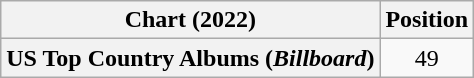<table class="wikitable plainrowheaders" style="text-align:center">
<tr>
<th scope="col">Chart (2022)</th>
<th scope="col">Position</th>
</tr>
<tr>
<th scope="row">US Top Country Albums (<em>Billboard</em>)</th>
<td style="text-align:center;">49</td>
</tr>
</table>
